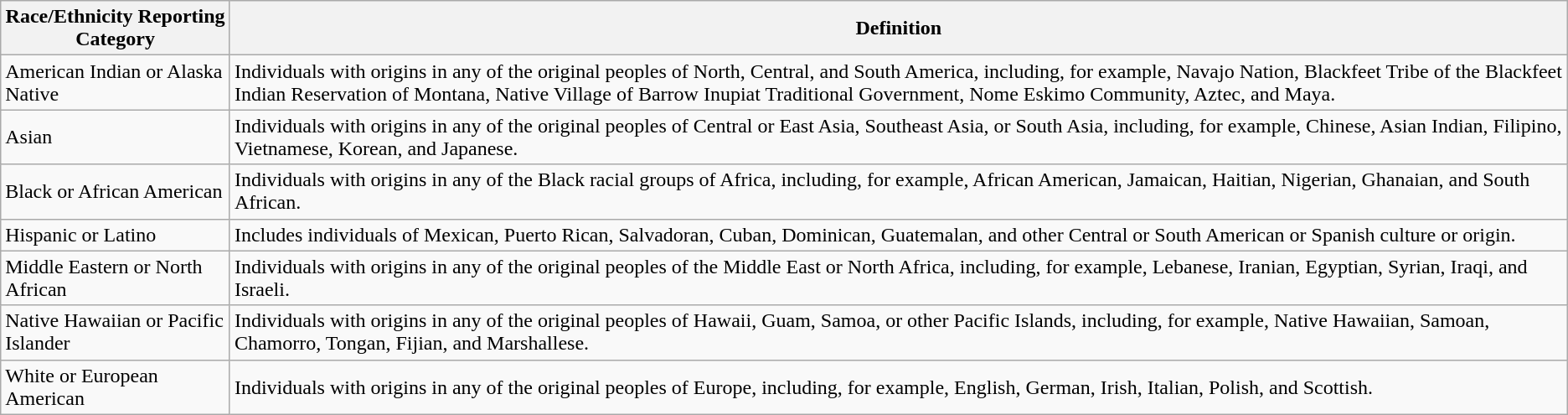<table class="wikitable">
<tr>
<th>Race/Ethnicity Reporting Category</th>
<th>Definition</th>
</tr>
<tr>
<td>American Indian or Alaska Native</td>
<td>Individuals with origins in any of the original peoples of North, Central, and South America, including, for example, Navajo Nation, Blackfeet Tribe of the Blackfeet Indian Reservation of Montana, Native Village of Barrow Inupiat Traditional Government, Nome Eskimo Community, Aztec, and Maya.</td>
</tr>
<tr>
<td>Asian</td>
<td>Individuals with origins in any of the original peoples of Central or East Asia, Southeast Asia, or South Asia, including, for example, Chinese, Asian Indian, Filipino, Vietnamese, Korean, and Japanese.</td>
</tr>
<tr>
<td>Black or African American</td>
<td>Individuals with origins in any of the Black racial groups of Africa, including, for example, African American, Jamaican, Haitian, Nigerian, Ghanaian, and South African.</td>
</tr>
<tr>
<td>Hispanic or Latino</td>
<td>Includes individuals of Mexican, Puerto Rican, Salvadoran, Cuban, Dominican, Guatemalan, and other Central or South American or Spanish culture or origin.</td>
</tr>
<tr>
<td>Middle Eastern or North African</td>
<td>Individuals with origins in any of the original peoples of the Middle East or North Africa, including, for example, Lebanese, Iranian, Egyptian, Syrian, Iraqi, and Israeli.</td>
</tr>
<tr>
<td>Native Hawaiian or Pacific Islander</td>
<td>Individuals with origins in any of the original peoples of Hawaii, Guam, Samoa, or other Pacific Islands, including, for example, Native Hawaiian, Samoan, Chamorro, Tongan, Fijian, and Marshallese.</td>
</tr>
<tr>
<td>White or European American</td>
<td>Individuals with origins in any of the original peoples of Europe, including, for example, English, German, Irish, Italian, Polish, and Scottish.</td>
</tr>
</table>
